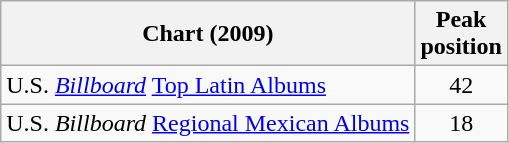<table class="wikitable sortable">
<tr>
<th>Chart (2009)</th>
<th>Peak<br>position</th>
</tr>
<tr>
<td>U.S. <em><a href='#'>Billboard</a></em> <a href='#'>Top Latin Albums</a></td>
<td style="text-align:center;">42</td>
</tr>
<tr>
<td>U.S. <em>Billboard</em> <a href='#'>Regional Mexican Albums</a></td>
<td style="text-align:center;">18</td>
</tr>
</table>
